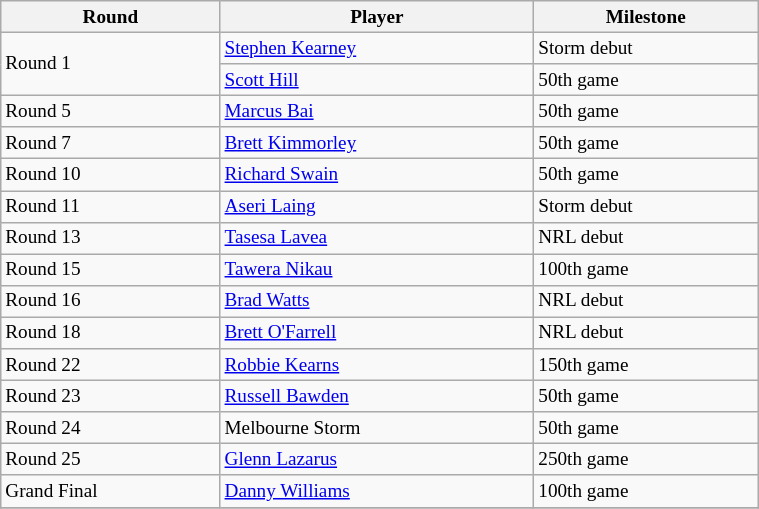<table class="wikitable"  style="font-size:80%; width:40%;">
<tr>
<th>Round</th>
<th>Player</th>
<th>Milestone</th>
</tr>
<tr>
<td rowspan=2>Round 1</td>
<td><a href='#'>Stephen Kearney</a></td>
<td>Storm debut</td>
</tr>
<tr>
<td><a href='#'>Scott Hill</a></td>
<td>50th game</td>
</tr>
<tr>
<td>Round 5</td>
<td><a href='#'>Marcus Bai</a></td>
<td>50th game</td>
</tr>
<tr>
<td>Round 7</td>
<td><a href='#'>Brett Kimmorley</a></td>
<td>50th game</td>
</tr>
<tr>
<td>Round 10</td>
<td><a href='#'>Richard Swain</a></td>
<td>50th game</td>
</tr>
<tr>
<td>Round 11</td>
<td><a href='#'>Aseri Laing</a></td>
<td>Storm debut</td>
</tr>
<tr>
<td>Round 13</td>
<td><a href='#'>Tasesa Lavea</a></td>
<td>NRL debut</td>
</tr>
<tr>
<td>Round 15</td>
<td><a href='#'>Tawera Nikau</a></td>
<td>100th game</td>
</tr>
<tr>
<td>Round 16</td>
<td><a href='#'>Brad Watts</a></td>
<td>NRL debut</td>
</tr>
<tr>
<td>Round 18</td>
<td><a href='#'>Brett O'Farrell</a></td>
<td>NRL debut</td>
</tr>
<tr>
<td>Round 22</td>
<td><a href='#'>Robbie Kearns</a></td>
<td>150th game</td>
</tr>
<tr>
<td>Round 23</td>
<td><a href='#'>Russell Bawden</a></td>
<td>50th game</td>
</tr>
<tr>
<td>Round 24</td>
<td>Melbourne Storm</td>
<td>50th game</td>
</tr>
<tr>
<td>Round 25</td>
<td><a href='#'>Glenn Lazarus</a></td>
<td>250th game</td>
</tr>
<tr>
<td>Grand Final</td>
<td><a href='#'>Danny Williams</a></td>
<td>100th game</td>
</tr>
<tr>
</tr>
</table>
